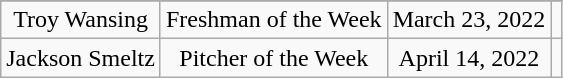<table class="wikitable sortable" style="text-align: center">
<tr align=center>
</tr>
<tr>
<td>Troy Wansing</td>
<td rowspan="1">Freshman of the Week</td>
<td rowspan="1">March 23, 2022</td>
<td rowspan="1"></td>
</tr>
<tr>
<td>Jackson Smeltz</td>
<td rowspan="1">Pitcher of the Week</td>
<td rowspan="1">April 14, 2022</td>
<td rowspan="1"></td>
</tr>
</table>
